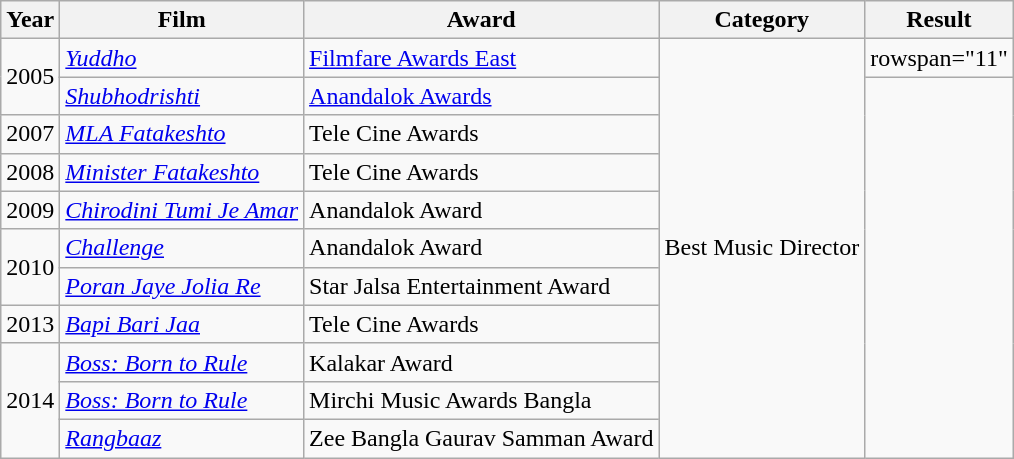<table class="wikitable">
<tr>
<th>Year</th>
<th>Film</th>
<th>Award</th>
<th>Category</th>
<th>Result</th>
</tr>
<tr>
<td rowspan="2">2005</td>
<td><em><a href='#'>Yuddho</a></em></td>
<td><a href='#'>Filmfare Awards East</a></td>
<td rowspan="11">Best Music Director</td>
<td>rowspan="11" </td>
</tr>
<tr>
<td><em><a href='#'>Shubhodrishti</a></em></td>
<td><a href='#'>Anandalok Awards</a></td>
</tr>
<tr>
<td>2007</td>
<td><em><a href='#'>MLA Fatakeshto</a></em></td>
<td>Tele Cine Awards</td>
</tr>
<tr>
<td>2008</td>
<td><em><a href='#'>Minister Fatakeshto</a></em></td>
<td>Tele Cine Awards</td>
</tr>
<tr>
<td>2009</td>
<td><em><a href='#'>Chirodini Tumi Je Amar</a></em></td>
<td>Anandalok Award</td>
</tr>
<tr>
<td rowspan="2">2010</td>
<td><em><a href='#'>Challenge</a></em></td>
<td>Anandalok Award</td>
</tr>
<tr>
<td><em><a href='#'>Poran Jaye Jolia Re</a></em></td>
<td>Star Jalsa Entertainment Award</td>
</tr>
<tr>
<td>2013</td>
<td><em><a href='#'>Bapi Bari Jaa</a></em></td>
<td>Tele Cine Awards</td>
</tr>
<tr>
<td rowspan="3">2014</td>
<td><em><a href='#'>Boss: Born to Rule</a></em></td>
<td>Kalakar Award</td>
</tr>
<tr>
<td><em><a href='#'>Boss: Born to Rule</a></em></td>
<td>Mirchi Music Awards Bangla</td>
</tr>
<tr>
<td><em><a href='#'>Rangbaaz</a></em></td>
<td>Zee Bangla Gaurav Samman Award</td>
</tr>
</table>
